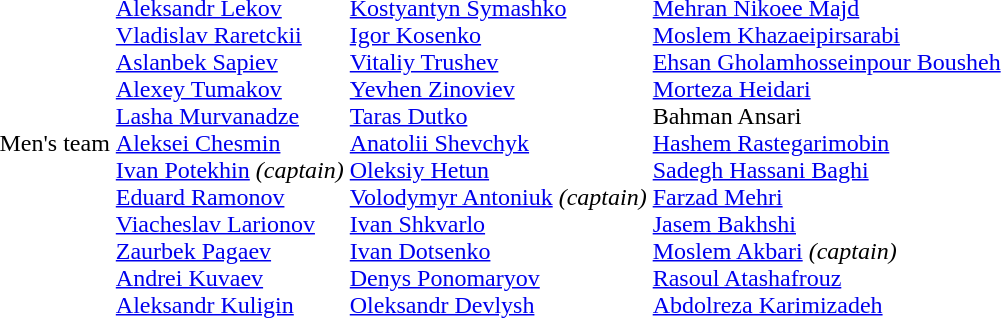<table>
<tr>
<td>Men's team</td>
<td valign="top"><br><a href='#'>Aleksandr Lekov</a><br><a href='#'>Vladislav Raretckii</a><br><a href='#'>Aslanbek Sapiev</a><br><a href='#'>Alexey Tumakov</a><br><a href='#'>Lasha Murvanadze</a><br><a href='#'>Aleksei Chesmin</a><br><a href='#'>Ivan Potekhin</a> <em>(captain)</em><br><a href='#'>Eduard Ramonov</a><br><a href='#'>Viacheslav Larionov</a><br><a href='#'>Zaurbek Pagaev</a><br><a href='#'>Andrei Kuvaev</a><br><a href='#'>Aleksandr Kuligin</a></td>
<td valign="top"><br><a href='#'>Kostyantyn Symashko</a><br><a href='#'>Igor Kosenko</a><br><a href='#'>Vitaliy Trushev</a><br><a href='#'>Yevhen Zinoviev</a><br><a href='#'>Taras Dutko</a><br><a href='#'>Anatolii Shevchyk</a><br><a href='#'>Oleksiy Hetun</a><br><a href='#'>Volodymyr Antoniuk</a> <em>(captain)</em><br><a href='#'>Ivan Shkvarlo</a><br><a href='#'>Ivan Dotsenko</a><br><a href='#'>Denys Ponomaryov</a><br><a href='#'>Oleksandr Devlysh</a></td>
<td valign="top"><br><a href='#'>Mehran Nikoee Majd</a><br><a href='#'>Moslem Khazaeipirsarabi</a><br><a href='#'>Ehsan Gholamhosseinpour Bousheh</a><br><a href='#'>Morteza Heidari</a><br>Bahman Ansari<br><a href='#'>Hashem Rastegarimobin</a><br><a href='#'>Sadegh Hassani Baghi</a><br><a href='#'>Farzad Mehri</a><br><a href='#'>Jasem Bakhshi</a><br><a href='#'>Moslem Akbari</a> <em>(captain)</em><br><a href='#'>Rasoul Atashafrouz</a><br><a href='#'>Abdolreza Karimizadeh</a></td>
</tr>
</table>
